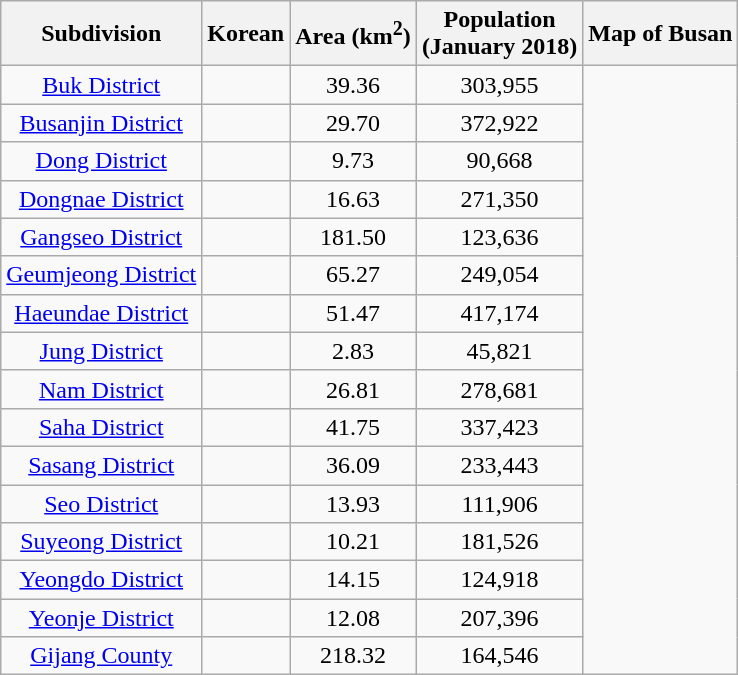<table class="wikitable sortable" style="text-align:center;">
<tr>
<th>Subdivision</th>
<th>Korean</th>
<th>Area (km<sup>2</sup>)<br></th>
<th>Population<br>(January 2018)</th>
<th>Map of Busan</th>
</tr>
<tr>
<td><a href='#'>Buk District</a></td>
<td></td>
<td>39.36</td>
<td>303,955</td>
<td rowspan="16"></td>
</tr>
<tr>
<td><a href='#'>Busanjin District</a></td>
<td></td>
<td>29.70</td>
<td>372,922</td>
</tr>
<tr>
<td><a href='#'>Dong District</a></td>
<td></td>
<td>9.73</td>
<td>90,668</td>
</tr>
<tr>
<td><a href='#'>Dongnae District</a></td>
<td></td>
<td>16.63</td>
<td>271,350</td>
</tr>
<tr>
<td><a href='#'>Gangseo District</a></td>
<td></td>
<td>181.50</td>
<td>123,636</td>
</tr>
<tr>
<td><a href='#'>Geumjeong District</a></td>
<td></td>
<td>65.27</td>
<td>249,054</td>
</tr>
<tr>
<td><a href='#'>Haeundae District</a></td>
<td></td>
<td>51.47</td>
<td>417,174</td>
</tr>
<tr>
<td><a href='#'>Jung District</a></td>
<td></td>
<td>2.83</td>
<td>45,821</td>
</tr>
<tr>
<td><a href='#'>Nam District</a></td>
<td></td>
<td>26.81</td>
<td>278,681</td>
</tr>
<tr>
<td><a href='#'>Saha District</a></td>
<td></td>
<td>41.75</td>
<td>337,423</td>
</tr>
<tr>
<td><a href='#'>Sasang District</a></td>
<td></td>
<td>36.09</td>
<td>233,443</td>
</tr>
<tr>
<td><a href='#'>Seo District</a></td>
<td></td>
<td>13.93</td>
<td>111,906</td>
</tr>
<tr>
<td><a href='#'>Suyeong District</a></td>
<td></td>
<td>10.21</td>
<td>181,526</td>
</tr>
<tr>
<td><a href='#'>Yeongdo District</a></td>
<td></td>
<td>14.15</td>
<td>124,918</td>
</tr>
<tr>
<td><a href='#'>Yeonje District</a></td>
<td></td>
<td>12.08</td>
<td>207,396</td>
</tr>
<tr>
<td><a href='#'>Gijang County</a></td>
<td></td>
<td>218.32</td>
<td>164,546</td>
</tr>
</table>
